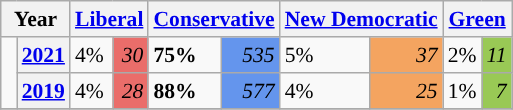<table class="wikitable" style="float:right; width:400; font-size:90%; margin-left:1em;">
<tr>
<th colspan="2" scope="col">Year</th>
<th colspan="2" scope="col"><a href='#'>Liberal</a></th>
<th colspan="2" scope="col"><a href='#'>Conservative</a></th>
<th colspan="2" scope="col"><a href='#'>New Democratic</a></th>
<th colspan="2" scope="col"><a href='#'>Green</a></th>
</tr>
<tr>
<td rowspan="2" style="width: 0.25em; background-color: "></td>
<th><a href='#'>2021</a></th>
<td>4%</td>
<td style="text-align:right; background:#EA6D6A;"><em>30</em></td>
<td><strong>75%</strong></td>
<td style="text-align:right; background:#6495ED;"><em>535</em></td>
<td>5%</td>
<td style="text-align:right; background:#F4A460;"><em>37</em></td>
<td>2%</td>
<td style="text-align:right; background:#99C955;"><em>11</em></td>
</tr>
<tr>
<th><a href='#'>2019</a></th>
<td>4%</td>
<td style="text-align:right; background:#EA6D6A;"><em>28</em></td>
<td><strong>88%</strong></td>
<td style="text-align:right; background:#6495ED;"><em>577</em></td>
<td>4%</td>
<td style="text-align:right; background:#F4A460;"><em>25</em></td>
<td>1%</td>
<td style="text-align:right; background:#99C955;"><em>7</em></td>
</tr>
<tr>
</tr>
</table>
